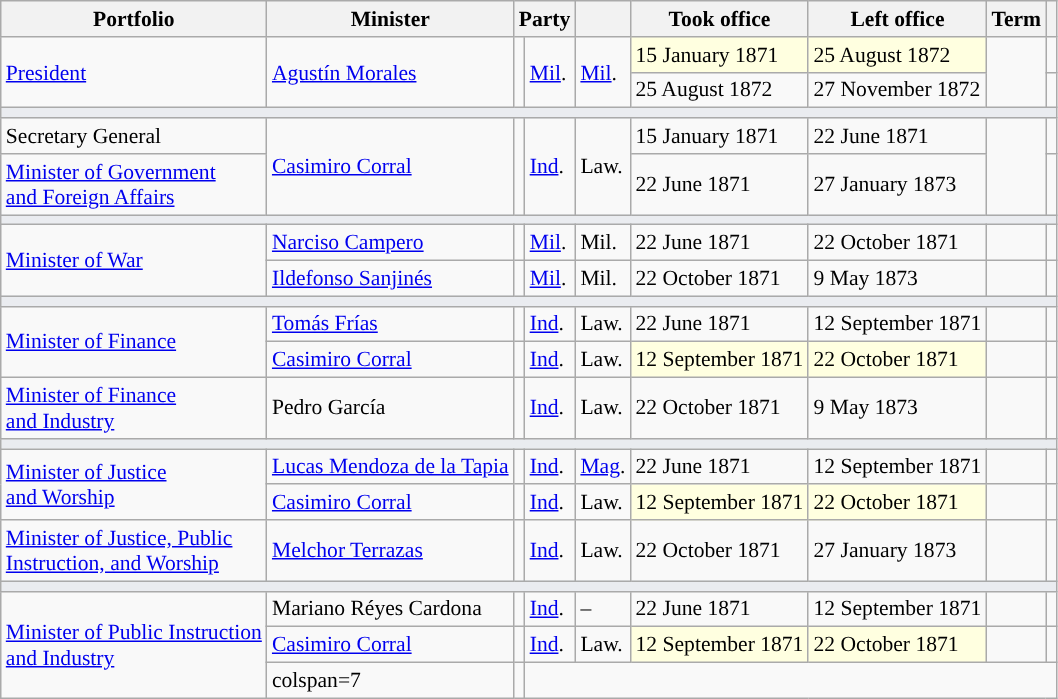<table class="wikitable" style="font-size:90%;">
<tr>
<th>Portfolio</th>
<th>Minister</th>
<th colspan="2">Party</th>
<th></th>
<th>Took office</th>
<th>Left office</th>
<th>Term</th>
<th></th>
</tr>
<tr>
<td rowspan=2><a href='#'>President</a></td>
<td rowspan=2><a href='#'>Agustín Morales</a></td>
<td rowspan=2 style="background-color:"></td>
<td rowspan=2><a href='#'>Mil</a>.</td>
<td rowspan=2><a href='#'>Mil</a>.</td>
<td style="background-color:#FFFFE0;">15 January 1871</td>
<td style="background-color:#FFFFE0;">25 August 1872</td>
<td rowspan=2></td>
<td></td>
</tr>
<tr>
<td>25 August 1872</td>
<td>27 November 1872</td>
<td></td>
</tr>
<tr>
<td colspan="9" bgcolor="#EAECF0"></td>
</tr>
<tr>
<td>Secretary General</td>
<td rowspan=2><a href='#'>Casimiro Corral</a></td>
<td rowspan=2 style="background-color:"></td>
<td rowspan=2><a href='#'>Ind</a>.</td>
<td rowspan=2>Law.</td>
<td>15 January 1871</td>
<td>22 June 1871</td>
<td rowspan=2></td>
<td></td>
</tr>
<tr>
<td><a href='#'>Minister of Government<br>and Foreign Affairs</a></td>
<td>22 June 1871</td>
<td>27 January 1873</td>
<td></td>
</tr>
<tr>
<td colspan="9" bgcolor="#EAECF0"></td>
</tr>
<tr>
<td rowspan=2><a href='#'>Minister of War</a></td>
<td><a href='#'>Narciso Campero</a></td>
<td style="background-color:"></td>
<td><a href='#'>Mil</a>.</td>
<td>Mil.</td>
<td>22 June 1871</td>
<td>22 October 1871</td>
<td></td>
<td></td>
</tr>
<tr>
<td><a href='#'>Ildefonso Sanjinés</a></td>
<td style="background-color:"></td>
<td><a href='#'>Mil</a>.</td>
<td>Mil.</td>
<td>22 October 1871</td>
<td>9 May 1873</td>
<td></td>
<td></td>
</tr>
<tr>
<td colspan="9" bgcolor="#EAECF0"></td>
</tr>
<tr>
<td rowspan=2><a href='#'>Minister of Finance</a></td>
<td><a href='#'>Tomás Frías</a></td>
<td style="background-color:"></td>
<td><a href='#'>Ind</a>.</td>
<td>Law.</td>
<td>22 June 1871</td>
<td>12 September 1871</td>
<td></td>
<td></td>
</tr>
<tr>
<td><a href='#'>Casimiro Corral</a></td>
<td style="background-color:"></td>
<td><a href='#'>Ind</a>.</td>
<td>Law.</td>
<td style="background-color:#FFFFE0;">12 September 1871</td>
<td style="background-color:#FFFFE0;">22 October 1871</td>
<td></td>
<td></td>
</tr>
<tr>
<td><a href='#'>Minister of Finance<br>and Industry</a></td>
<td>Pedro García</td>
<td style="background-color:"></td>
<td><a href='#'>Ind</a>.</td>
<td>Law.</td>
<td>22 October 1871</td>
<td>9 May 1873</td>
<td></td>
<td></td>
</tr>
<tr>
<td colspan="9" bgcolor="#EAECF0"></td>
</tr>
<tr>
<td rowspan=2><a href='#'>Minister of Justice<br>and Worship</a></td>
<td><a href='#'>Lucas Mendoza de la Tapia</a></td>
<td style="background-color:"></td>
<td><a href='#'>Ind</a>.</td>
<td><a href='#'>Mag</a>.</td>
<td>22 June 1871</td>
<td>12 September 1871</td>
<td></td>
<td></td>
</tr>
<tr>
<td><a href='#'>Casimiro Corral</a></td>
<td style="background-color:"></td>
<td><a href='#'>Ind</a>.</td>
<td>Law.</td>
<td style="background-color:#FFFFE0;">12 September 1871</td>
<td style="background-color:#FFFFE0;">22 October 1871</td>
<td></td>
<td></td>
</tr>
<tr>
<td><a href='#'>Minister of Justice, Public<br>Instruction, and Worship</a></td>
<td><a href='#'>Melchor Terrazas</a></td>
<td style="background-color:"></td>
<td><a href='#'>Ind</a>.</td>
<td>Law.</td>
<td>22 October 1871</td>
<td>27 January 1873</td>
<td></td>
<td></td>
</tr>
<tr>
<td colspan="9" bgcolor="#EAECF0"></td>
</tr>
<tr>
<td rowspan=3><a href='#'>Minister of Public Instruction<br>and Industry</a></td>
<td>Mariano Réyes Cardona</td>
<td style="background-color:"></td>
<td><a href='#'>Ind</a>.</td>
<td>–</td>
<td>22 June 1871</td>
<td>12 September 1871</td>
<td></td>
<td></td>
</tr>
<tr>
<td><a href='#'>Casimiro Corral</a></td>
<td style="background-color:"></td>
<td><a href='#'>Ind</a>.</td>
<td>Law.</td>
<td style="background-color:#FFFFE0;">12 September 1871</td>
<td style="background-color:#FFFFE0;">22 October 1871</td>
<td></td>
<td></td>
</tr>
<tr>
<td>colspan=7 </td>
<td></td>
</tr>
</table>
